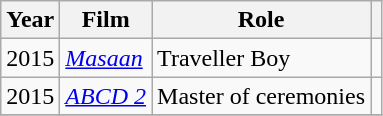<table class="wikitable sortable">
<tr>
<th>Year</th>
<th>Film</th>
<th>Role</th>
<th class="unsortable"></th>
</tr>
<tr>
<td>2015</td>
<td><em><a href='#'>Masaan</a></em></td>
<td>Traveller Boy</td>
<td></td>
</tr>
<tr>
<td>2015</td>
<td><em><a href='#'>ABCD 2</a></em></td>
<td>Master of ceremonies</td>
<td></td>
</tr>
<tr>
</tr>
</table>
